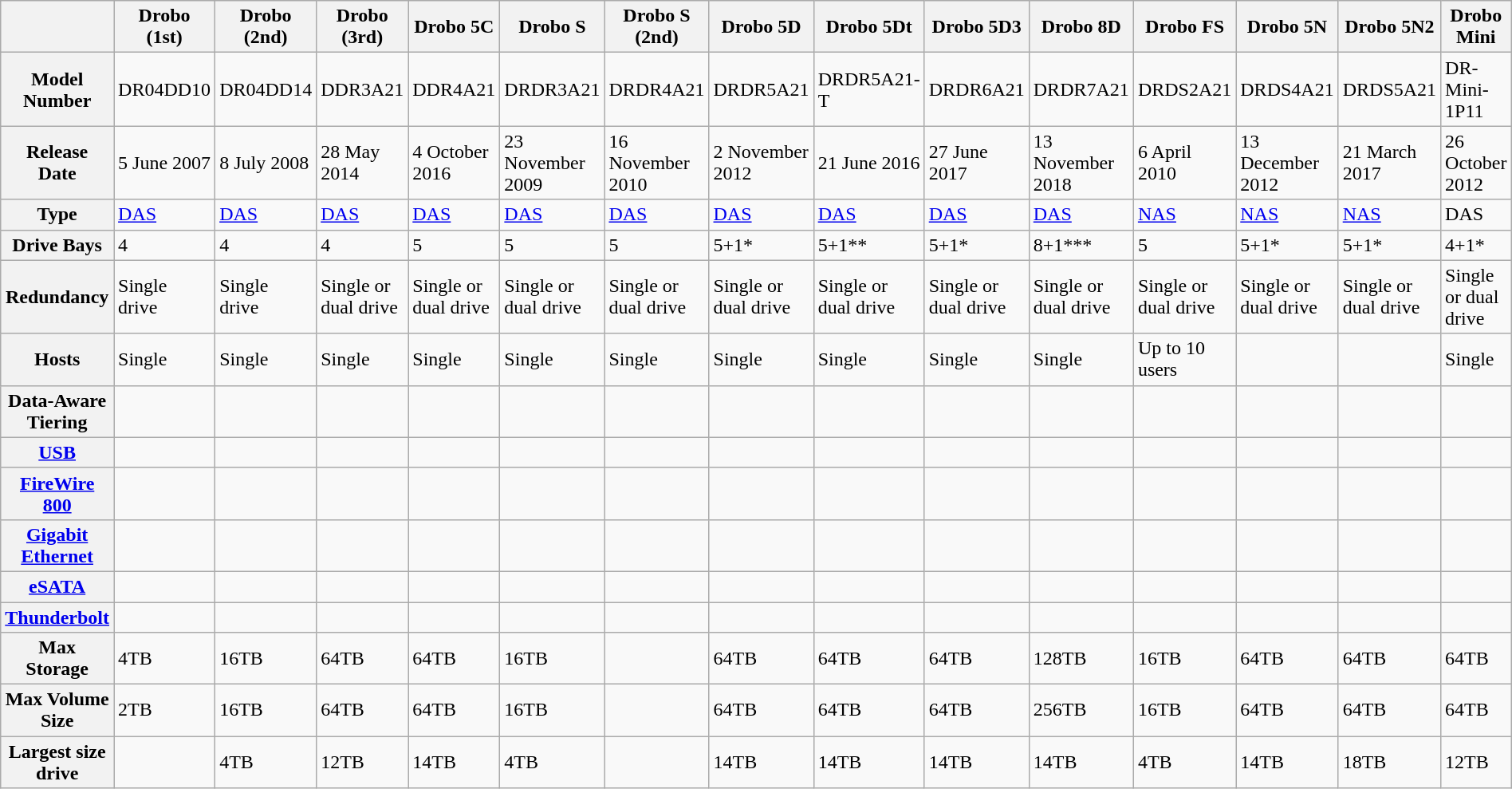<table class="wikitable">
<tr>
<th></th>
<th>Drobo (1st)</th>
<th>Drobo (2nd)</th>
<th>Drobo (3rd)</th>
<th>Drobo 5C</th>
<th>Drobo S</th>
<th>Drobo S (2nd)</th>
<th>Drobo 5D</th>
<th>Drobo 5Dt</th>
<th>Drobo 5D3</th>
<th>Drobo 8D</th>
<th>Drobo FS</th>
<th>Drobo 5N</th>
<th>Drobo 5N2</th>
<th>Drobo Mini</th>
</tr>
<tr>
<th>Model Number</th>
<td>DR04DD10</td>
<td>DR04DD14</td>
<td>DDR3A21</td>
<td>DDR4A21</td>
<td>DRDR3A21</td>
<td>DRDR4A21</td>
<td>DRDR5A21</td>
<td>DRDR5A21-T</td>
<td>DRDR6A21</td>
<td>DRDR7A21</td>
<td>DRDS2A21</td>
<td>DRDS4A21</td>
<td>DRDS5A21</td>
<td>DR-Mini-1P11</td>
</tr>
<tr>
<th>Release Date</th>
<td>5 June 2007</td>
<td>8 July 2008</td>
<td>28 May 2014</td>
<td>4 October 2016</td>
<td>23 November 2009</td>
<td>16 November 2010</td>
<td>2 November 2012</td>
<td>21 June 2016</td>
<td>27 June 2017</td>
<td>13 November 2018</td>
<td>6 April 2010</td>
<td>13 December 2012</td>
<td>21 March 2017</td>
<td>26 October 2012</td>
</tr>
<tr>
<th>Type</th>
<td><a href='#'>DAS</a></td>
<td><a href='#'>DAS</a></td>
<td><a href='#'>DAS</a></td>
<td><a href='#'>DAS</a></td>
<td><a href='#'>DAS</a></td>
<td><a href='#'>DAS</a></td>
<td><a href='#'>DAS</a></td>
<td><a href='#'>DAS</a></td>
<td><a href='#'>DAS</a></td>
<td><a href='#'>DAS</a></td>
<td><a href='#'>NAS</a></td>
<td><a href='#'>NAS</a></td>
<td><a href='#'>NAS</a></td>
<td>DAS</td>
</tr>
<tr>
<th>Drive Bays</th>
<td>4</td>
<td>4</td>
<td>4</td>
<td>5</td>
<td>5</td>
<td>5</td>
<td>5+1*</td>
<td>5+1**</td>
<td>5+1*</td>
<td>8+1***</td>
<td>5</td>
<td>5+1*</td>
<td>5+1*</td>
<td>4+1*</td>
</tr>
<tr>
<th>Redundancy</th>
<td>Single drive</td>
<td>Single drive</td>
<td>Single or dual drive</td>
<td>Single or dual drive</td>
<td>Single or dual drive</td>
<td>Single or dual drive</td>
<td>Single or dual drive</td>
<td>Single or dual drive</td>
<td>Single or dual drive</td>
<td>Single or dual drive</td>
<td>Single or dual drive</td>
<td>Single or dual drive</td>
<td>Single or dual drive</td>
<td>Single or dual drive</td>
</tr>
<tr>
<th>Hosts</th>
<td>Single</td>
<td>Single</td>
<td>Single</td>
<td>Single</td>
<td>Single</td>
<td>Single</td>
<td>Single</td>
<td>Single</td>
<td>Single</td>
<td>Single</td>
<td>Up to 10 users</td>
<td></td>
<td></td>
<td>Single</td>
</tr>
<tr>
<th>Data-Aware Tiering</th>
<td></td>
<td></td>
<td></td>
<td></td>
<td></td>
<td></td>
<td></td>
<td></td>
<td></td>
<td></td>
<td></td>
<td></td>
<td></td>
<td></td>
</tr>
<tr>
<th><a href='#'>USB</a></th>
<td></td>
<td></td>
<td></td>
<td></td>
<td></td>
<td></td>
<td></td>
<td></td>
<td></td>
<td></td>
<td></td>
<td></td>
<td></td>
<td></td>
</tr>
<tr>
<th><a href='#'>FireWire 800</a></th>
<td></td>
<td></td>
<td></td>
<td></td>
<td></td>
<td></td>
<td></td>
<td></td>
<td></td>
<td></td>
<td></td>
<td></td>
<td></td>
<td></td>
</tr>
<tr>
<th><a href='#'>Gigabit Ethernet</a></th>
<td></td>
<td></td>
<td></td>
<td></td>
<td></td>
<td></td>
<td></td>
<td></td>
<td></td>
<td></td>
<td></td>
<td></td>
<td></td>
<td></td>
</tr>
<tr>
<th><a href='#'>eSATA</a></th>
<td></td>
<td></td>
<td></td>
<td></td>
<td></td>
<td></td>
<td></td>
<td></td>
<td></td>
<td></td>
<td></td>
<td></td>
<td></td>
<td></td>
</tr>
<tr>
<th><a href='#'>Thunderbolt</a></th>
<td></td>
<td></td>
<td></td>
<td></td>
<td></td>
<td></td>
<td></td>
<td></td>
<td></td>
<td></td>
<td></td>
<td></td>
<td></td>
<td></td>
</tr>
<tr>
<th>Max Storage</th>
<td>4TB</td>
<td>16TB</td>
<td>64TB</td>
<td>64TB</td>
<td>16TB</td>
<td></td>
<td>64TB</td>
<td>64TB</td>
<td>64TB</td>
<td>128TB</td>
<td>16TB</td>
<td>64TB</td>
<td>64TB</td>
<td>64TB</td>
</tr>
<tr>
<th>Max Volume Size</th>
<td>2TB</td>
<td>16TB</td>
<td>64TB</td>
<td>64TB</td>
<td>16TB</td>
<td></td>
<td>64TB</td>
<td>64TB</td>
<td>64TB</td>
<td>256TB</td>
<td>16TB</td>
<td>64TB</td>
<td>64TB</td>
<td>64TB</td>
</tr>
<tr>
<th>Largest size drive</th>
<td></td>
<td>4TB</td>
<td>12TB</td>
<td>14TB</td>
<td>4TB</td>
<td></td>
<td>14TB</td>
<td>14TB</td>
<td>14TB</td>
<td>14TB</td>
<td>4TB</td>
<td>14TB</td>
<td>18TB</td>
<td>12TB</td>
</tr>
</table>
